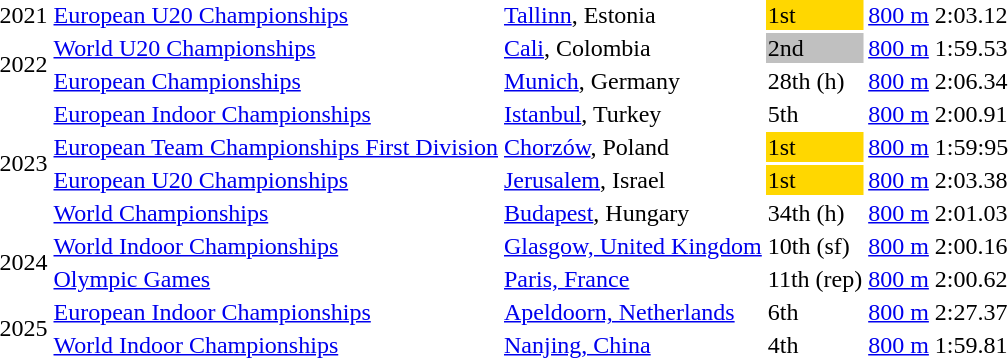<table>
<tr>
<td>2021</td>
<td><a href='#'>European U20 Championships</a></td>
<td><a href='#'>Tallinn</a>, Estonia</td>
<td bgcolor=gold>1st</td>
<td><a href='#'>800 m</a></td>
<td>2:03.12</td>
<td></td>
</tr>
<tr>
<td rowspan=2>2022</td>
<td><a href='#'>World U20 Championships</a></td>
<td><a href='#'>Cali</a>, Colombia</td>
<td bgcolor=silver>2nd</td>
<td><a href='#'>800 m</a></td>
<td>1:59.53</td>
<td></td>
</tr>
<tr>
<td><a href='#'>European Championships</a></td>
<td><a href='#'>Munich</a>, Germany</td>
<td>28th (h)</td>
<td><a href='#'>800 m</a></td>
<td>2:06.34</td>
<td></td>
</tr>
<tr>
<td rowspan=4>2023</td>
<td><a href='#'>European Indoor Championships</a></td>
<td><a href='#'>Istanbul</a>, Turkey</td>
<td>5th</td>
<td><a href='#'>800 m</a> </td>
<td>2:00.91</td>
<td></td>
</tr>
<tr>
<td><a href='#'>European Team Championships First Division</a></td>
<td><a href='#'>Chorzów</a>, Poland</td>
<td bgcolor=gold>1st</td>
<td><a href='#'>800 m</a></td>
<td>1:59:95</td>
<td></td>
</tr>
<tr>
<td><a href='#'>European U20 Championships</a></td>
<td><a href='#'>Jerusalem</a>, Israel</td>
<td bgcolor=gold>1st</td>
<td><a href='#'>800 m</a></td>
<td>2:03.38</td>
<td></td>
</tr>
<tr>
<td><a href='#'>World Championships</a></td>
<td><a href='#'>Budapest</a>, Hungary</td>
<td>34th (h)</td>
<td><a href='#'>800 m</a></td>
<td>2:01.03</td>
<td></td>
</tr>
<tr>
<td rowspan=2>2024</td>
<td><a href='#'>World Indoor Championships</a></td>
<td><a href='#'>Glasgow, United Kingdom</a></td>
<td>10th (sf)</td>
<td><a href='#'>800 m</a></td>
<td>2:00.16</td>
<td></td>
</tr>
<tr>
<td><a href='#'>Olympic Games</a></td>
<td><a href='#'>Paris, France</a></td>
<td>11th (rep)</td>
<td><a href='#'>800 m</a></td>
<td>2:00.62</td>
<td></td>
</tr>
<tr>
<td rowspan=2>2025</td>
<td><a href='#'>European Indoor Championships</a></td>
<td><a href='#'>Apeldoorn, Netherlands</a></td>
<td>6th</td>
<td><a href='#'>800 m</a></td>
<td>2:27.37</td>
</tr>
<tr>
<td><a href='#'>World Indoor Championships</a></td>
<td><a href='#'>Nanjing, China</a></td>
<td>4th</td>
<td><a href='#'>800 m</a></td>
<td>1:59.81</td>
</tr>
</table>
